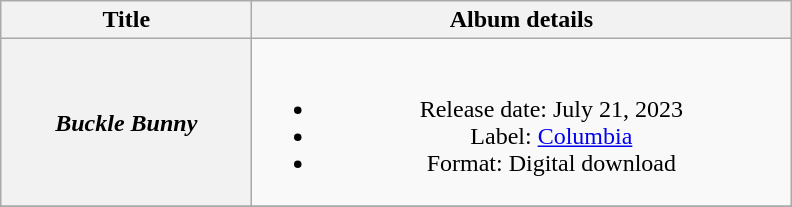<table class="wikitable plainrowheaders" style="text-align:center;">
<tr>
<th rowspan="1" style="width:10em;">Title</th>
<th rowspan="1" style="width:22em;">Album details</th>
</tr>
<tr>
<th scope="row"><em>Buckle Bunny</em></th>
<td><br><ul><li>Release date: July 21, 2023</li><li>Label: <a href='#'>Columbia</a></li><li>Format: Digital download</li></ul></td>
</tr>
<tr>
</tr>
</table>
